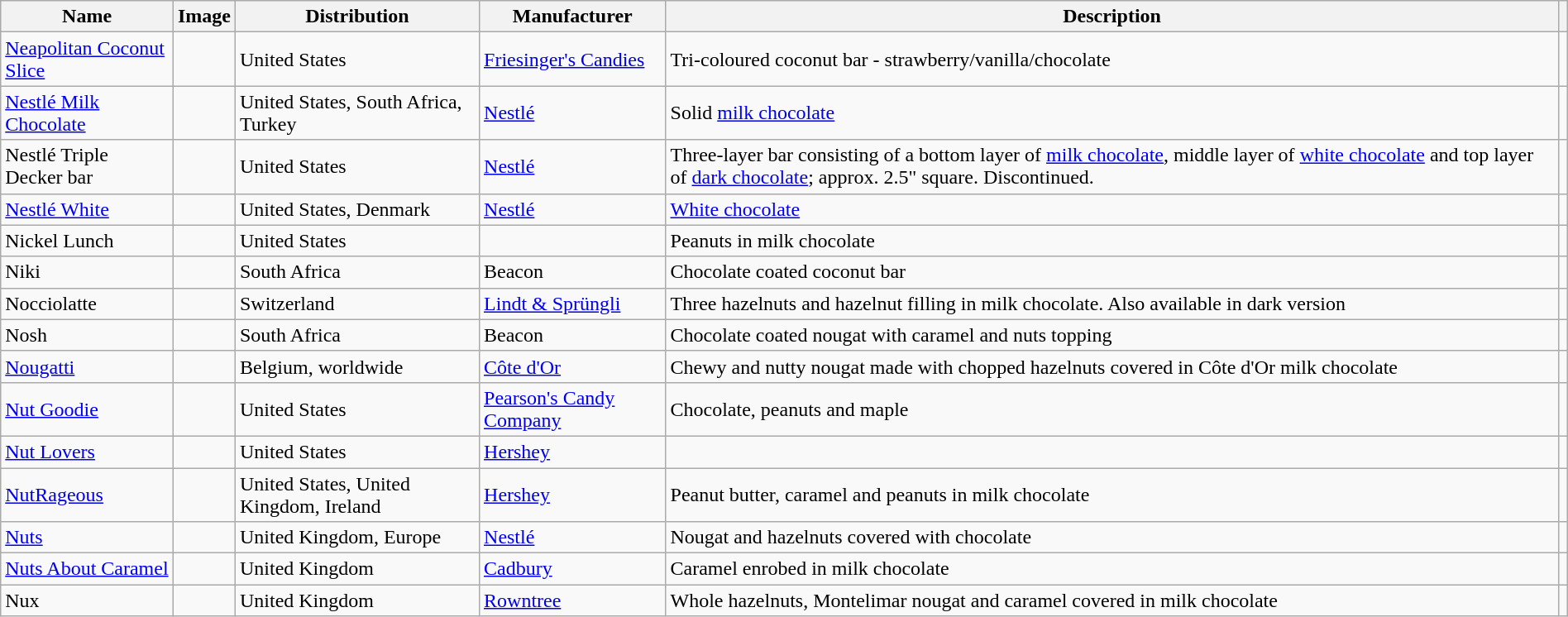<table class="wikitable sortable" style="width:100%">
<tr>
<th>Name</th>
<th class="unsortable">Image</th>
<th>Distribution</th>
<th>Manufacturer</th>
<th>Description</th>
<th></th>
</tr>
<tr>
<td><a href='#'>Neapolitan Coconut Slice</a></td>
<td></td>
<td>United States</td>
<td><a href='#'>Friesinger's Candies</a></td>
<td>Tri-coloured coconut bar - strawberry/vanilla/chocolate</td>
<td></td>
</tr>
<tr>
<td><a href='#'>Nestlé Milk Chocolate</a></td>
<td></td>
<td>United States, South Africa, Turkey</td>
<td><a href='#'>Nestlé</a></td>
<td>Solid <a href='#'>milk chocolate</a></td>
<td></td>
</tr>
<tr>
<td>Nestlé Triple Decker bar</td>
<td></td>
<td>United States</td>
<td><a href='#'>Nestlé</a></td>
<td>Three-layer bar consisting of a bottom layer of <a href='#'>milk chocolate</a>, middle layer of <a href='#'>white chocolate</a> and top layer of <a href='#'>dark chocolate</a>; approx. 2.5" square. Discontinued.</td>
<td></td>
</tr>
<tr>
<td><a href='#'>Nestlé White</a></td>
<td></td>
<td>United States, Denmark</td>
<td><a href='#'>Nestlé</a></td>
<td><a href='#'>White chocolate</a></td>
<td></td>
</tr>
<tr>
<td>Nickel Lunch</td>
<td></td>
<td>United States</td>
<td></td>
<td>Peanuts in milk chocolate</td>
<td></td>
</tr>
<tr>
<td>Niki</td>
<td></td>
<td>South Africa</td>
<td>Beacon</td>
<td>Chocolate coated coconut bar</td>
<td></td>
</tr>
<tr>
<td>Nocciolatte</td>
<td></td>
<td>Switzerland</td>
<td><a href='#'>Lindt & Sprüngli</a></td>
<td>Three hazelnuts and hazelnut filling in milk chocolate. Also available in dark version</td>
<td></td>
</tr>
<tr>
<td>Nosh</td>
<td></td>
<td>South Africa</td>
<td>Beacon</td>
<td>Chocolate coated nougat with caramel and nuts topping</td>
<td></td>
</tr>
<tr>
<td><a href='#'>Nougatti</a></td>
<td></td>
<td>Belgium, worldwide</td>
<td><a href='#'>Côte d'Or</a></td>
<td>Chewy and nutty nougat made with chopped hazelnuts covered in Côte d'Or milk chocolate</td>
<td></td>
</tr>
<tr>
<td><a href='#'>Nut Goodie</a></td>
<td></td>
<td>United States</td>
<td><a href='#'>Pearson's Candy Company</a></td>
<td>Chocolate, peanuts and maple</td>
<td></td>
</tr>
<tr>
<td><a href='#'>Nut Lovers</a></td>
<td></td>
<td>United States</td>
<td><a href='#'>Hershey</a></td>
<td></td>
<td></td>
</tr>
<tr>
<td><a href='#'>NutRageous</a></td>
<td></td>
<td>United States, United Kingdom, Ireland</td>
<td><a href='#'>Hershey</a></td>
<td>Peanut butter, caramel and peanuts in milk chocolate</td>
<td></td>
</tr>
<tr>
<td><a href='#'>Nuts</a></td>
<td></td>
<td>United Kingdom, Europe</td>
<td><a href='#'>Nestlé</a></td>
<td>Nougat and hazelnuts covered with chocolate</td>
<td></td>
</tr>
<tr>
<td><a href='#'>Nuts About Caramel</a></td>
<td></td>
<td>United Kingdom</td>
<td><a href='#'>Cadbury</a></td>
<td>Caramel enrobed in milk chocolate</td>
<td></td>
</tr>
<tr>
<td>Nux</td>
<td></td>
<td>United Kingdom</td>
<td><a href='#'>Rowntree</a></td>
<td>Whole hazelnuts, Montelimar nougat and caramel covered in milk chocolate</td>
<td></td>
</tr>
</table>
